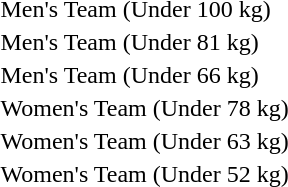<table>
<tr>
<td>Men's Team (Under 100 kg)</td>
<td></td>
<td></td>
<td></td>
</tr>
<tr>
<td>Men's Team (Under 81 kg)</td>
<td></td>
<td></td>
<td></td>
</tr>
<tr>
<td>Men's Team (Under 66 kg)</td>
<td></td>
<td></td>
<td></td>
</tr>
<tr>
<td>Women's Team (Under 78 kg)</td>
<td></td>
<td></td>
<td></td>
</tr>
<tr>
<td>Women's Team (Under 63 kg)</td>
<td></td>
<td></td>
<td></td>
</tr>
<tr>
<td>Women's Team (Under 52 kg)</td>
<td></td>
<td></td>
<td></td>
</tr>
</table>
